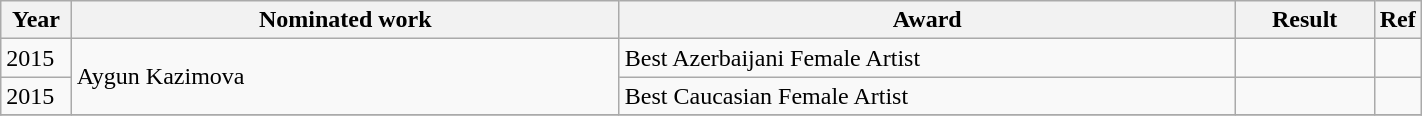<table class="wikitable" style="width:75%;">
<tr>
<th width=5%>Year</th>
<th style="width:40%;">Nominated work</th>
<th style="width:45%;">Award</th>
<th style="width:10%;">Result</th>
<th style="width:5%;">Ref</th>
</tr>
<tr>
<td>2015</td>
<td rowspan="2">Aygun Kazimova</td>
<td Big Apple Music Award for Best Caucasian Artist>Best Azerbaijani Female Artist</td>
<td></td>
<td style="text-align:center;"></td>
</tr>
<tr>
<td>2015</td>
<td Big Apple Music Award for Best Caucasian Artist>Best Caucasian Female Artist</td>
<td></td>
<td style="text-align:center;"></td>
</tr>
<tr>
</tr>
</table>
